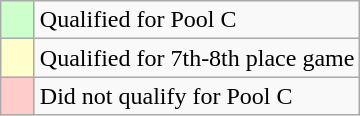<table class="wikitable">
<tr>
<td width=15px bgcolor="#cfc"></td>
<td>Qualified for Pool C</td>
</tr>
<tr>
<td width=15px bgcolor=#ffc></td>
<td>Qualified for 7th-8th place game</td>
</tr>
<tr>
<td width=15px bgcolor=#fcc></td>
<td>Did not qualify for Pool C</td>
</tr>
</table>
